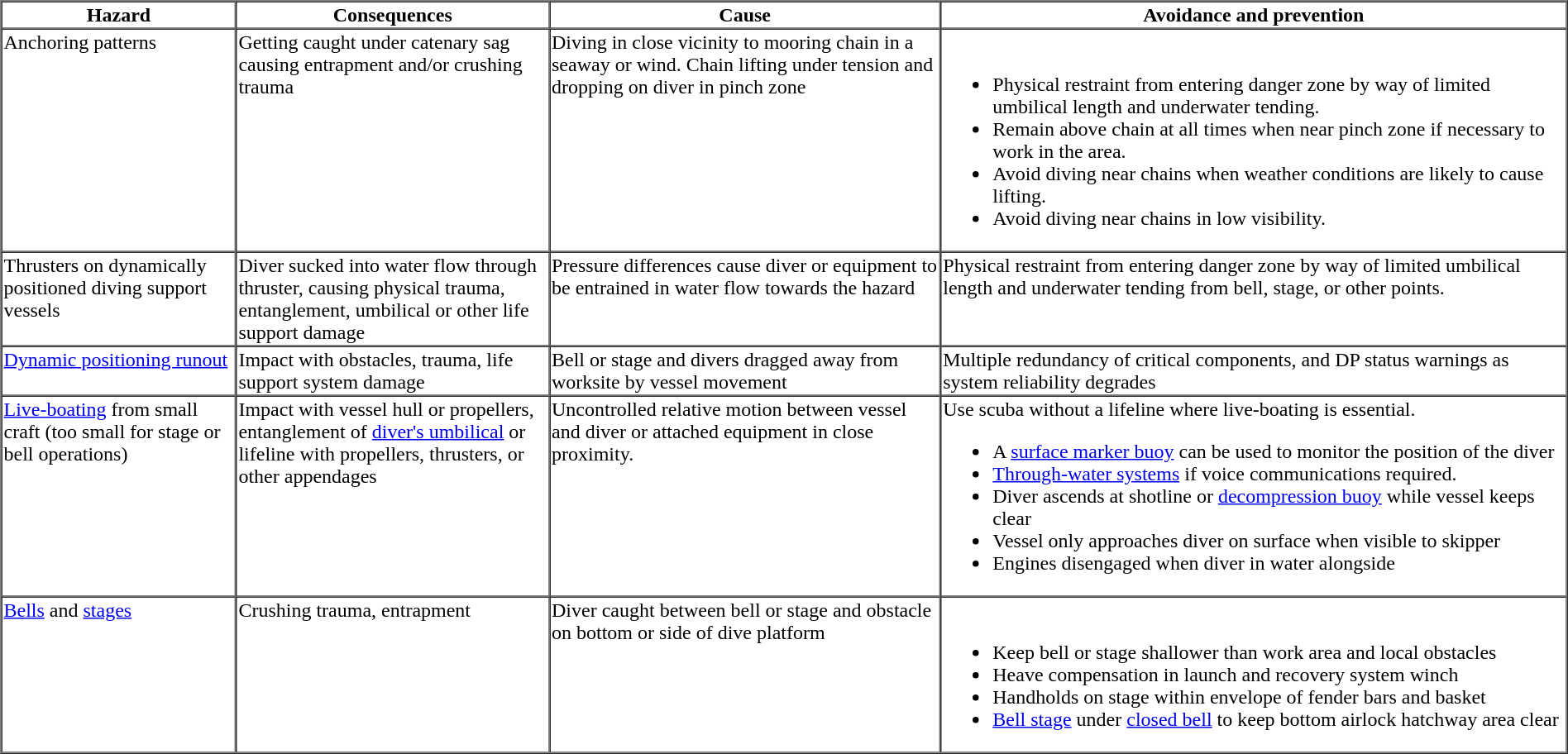<table cellspacing="0" border="1" bgcolor="white">
<tr>
<th scope="col" width="15%">Hazard</th>
<th scope="col" width="20%">Consequences</th>
<th scope="col" width="25%">Cause</th>
<th scope="col" width="40%">Avoidance and prevention</th>
</tr>
<tr valign="top">
<td>Anchoring patterns</td>
<td>Getting caught under catenary sag causing entrapment and/or crushing trauma</td>
<td>Diving in close vicinity to mooring chain in a seaway or wind. Chain lifting under tension and dropping on diver in pinch zone</td>
<td><br><ul><li>Physical restraint from entering danger zone by way of limited umbilical length and underwater tending.</li><li>Remain above chain at all times when near pinch zone if necessary to work in the area.</li><li>Avoid diving near chains when weather conditions are likely to cause lifting.</li><li>Avoid diving near chains in low visibility.</li></ul></td>
</tr>
<tr valign="top">
<td>Thrusters on dynamically positioned diving support vessels</td>
<td>Diver sucked into water flow through thruster, causing physical trauma, entanglement, umbilical or other life support damage</td>
<td>Pressure differences cause diver or equipment to be entrained in water flow towards the hazard</td>
<td>Physical restraint from entering danger zone by way of limited umbilical length and underwater tending from bell, stage, or other points.</td>
</tr>
<tr valign="top">
<td><a href='#'>Dynamic positioning runout</a></td>
<td>Impact with obstacles, trauma, life support system damage</td>
<td>Bell or stage and divers dragged away from worksite by vessel movement</td>
<td>Multiple redundancy of critical components, and DP status warnings as system reliability degrades</td>
</tr>
<tr valign="top">
<td><a href='#'>Live-boating</a> from small craft (too small for stage or bell operations)</td>
<td>Impact with vessel hull or propellers, entanglement of <a href='#'>diver's umbilical</a> or lifeline with propellers, thrusters, or other appendages</td>
<td>Uncontrolled relative motion between vessel and diver or attached equipment in close proximity.</td>
<td>Use scuba without a lifeline where live-boating is essential.<br><ul><li>A <a href='#'>surface marker buoy</a> can be used to monitor the position of the diver</li><li><a href='#'>Through-water systems</a> if voice communications required.</li><li>Diver ascends at shotline or <a href='#'>decompression buoy</a> while vessel keeps clear</li><li>Vessel only approaches diver on surface when visible to skipper</li><li>Engines disengaged when diver in water alongside</li></ul></td>
</tr>
<tr valign="top">
<td><a href='#'>Bells</a> and <a href='#'>stages</a></td>
<td>Crushing trauma, entrapment</td>
<td>Diver caught between bell or stage and obstacle on bottom or side of dive platform</td>
<td><br><ul><li>Keep bell or stage shallower than work area and local obstacles</li><li>Heave compensation in launch and recovery system winch</li><li>Handholds on stage within envelope of fender bars and basket</li><li><a href='#'>Bell stage</a> under <a href='#'>closed bell</a> to keep bottom airlock hatchway area clear</li></ul></td>
</tr>
</table>
